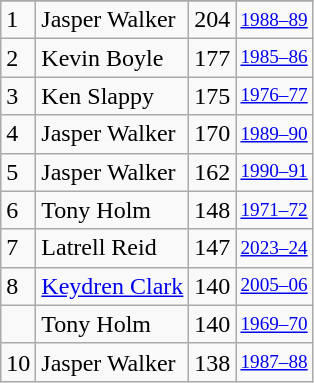<table class="wikitable">
<tr>
</tr>
<tr>
<td>1</td>
<td>Jasper Walker</td>
<td>204</td>
<td style="font-size:80%;"><a href='#'>1988–89</a></td>
</tr>
<tr>
<td>2</td>
<td>Kevin Boyle</td>
<td>177</td>
<td style="font-size:80%;"><a href='#'>1985–86</a></td>
</tr>
<tr>
<td>3</td>
<td>Ken Slappy</td>
<td>175</td>
<td style="font-size:80%;"><a href='#'>1976–77</a></td>
</tr>
<tr>
<td>4</td>
<td>Jasper Walker</td>
<td>170</td>
<td style="font-size:80%;"><a href='#'>1989–90</a></td>
</tr>
<tr>
<td>5</td>
<td>Jasper Walker</td>
<td>162</td>
<td style="font-size:80%;"><a href='#'>1990–91</a></td>
</tr>
<tr>
<td>6</td>
<td>Tony Holm</td>
<td>148</td>
<td style="font-size:80%;"><a href='#'>1971–72</a></td>
</tr>
<tr>
<td>7</td>
<td>Latrell Reid</td>
<td>147</td>
<td style="font-size:80%;"><a href='#'>2023–24</a></td>
</tr>
<tr>
<td>8</td>
<td><a href='#'>Keydren Clark</a></td>
<td>140</td>
<td style="font-size:80%;"><a href='#'>2005–06</a></td>
</tr>
<tr>
<td></td>
<td>Tony Holm</td>
<td>140</td>
<td style="font-size:80%;"><a href='#'>1969–70</a></td>
</tr>
<tr>
<td>10</td>
<td>Jasper Walker</td>
<td>138</td>
<td style="font-size:80%;"><a href='#'>1987–88</a></td>
</tr>
</table>
